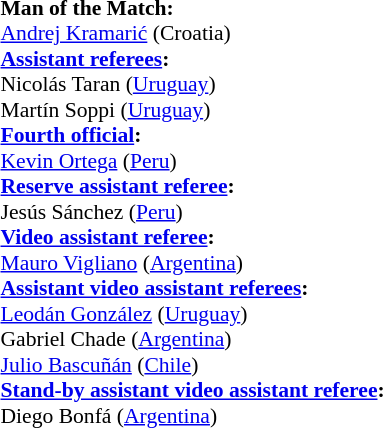<table style="width:100%; font-size:90%;">
<tr>
<td><br><strong>Man of the Match:</strong>
<br><a href='#'>Andrej Kramarić</a> (Croatia)<br><strong><a href='#'>Assistant referees</a>:</strong>
<br>Nicolás Taran (<a href='#'>Uruguay</a>)
<br>Martín Soppi (<a href='#'>Uruguay</a>)
<br><strong><a href='#'>Fourth official</a>:</strong>
<br><a href='#'>Kevin Ortega</a> (<a href='#'>Peru</a>)
<br><strong><a href='#'>Reserve assistant referee</a>:</strong>
<br>Jesús Sánchez (<a href='#'>Peru</a>)
<br><strong><a href='#'>Video assistant referee</a>:</strong>
<br><a href='#'>Mauro Vigliano</a> (<a href='#'>Argentina</a>)
<br><strong><a href='#'>Assistant video assistant referees</a>:</strong>
<br><a href='#'>Leodán González</a> (<a href='#'>Uruguay</a>)
<br>Gabriel Chade (<a href='#'>Argentina</a>)
<br><a href='#'>Julio Bascuñán</a> (<a href='#'>Chile</a>)
<br><strong><a href='#'>Stand-by assistant video assistant referee</a>:</strong>
<br>Diego Bonfá (<a href='#'>Argentina</a>)</td>
</tr>
</table>
